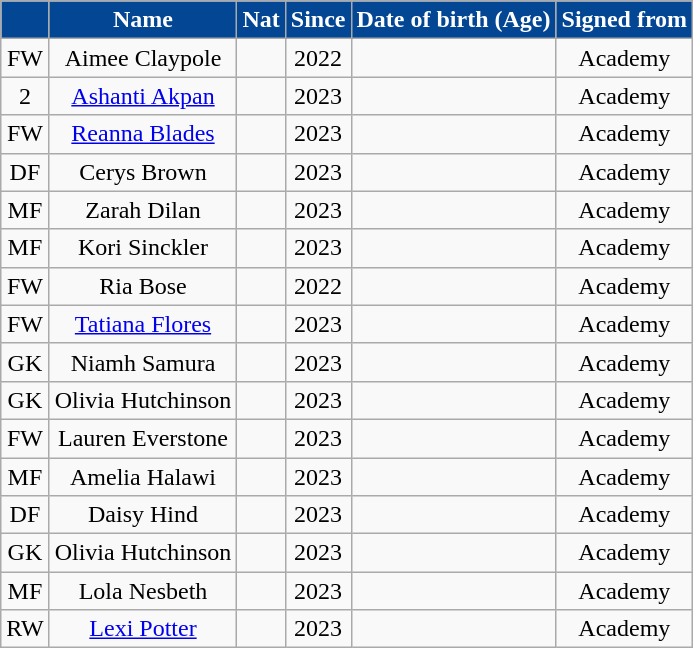<table class="wikitable" style="text-align:center;">
<tr>
<th style="background:#034694; color:white; text-align:center;"></th>
<th style="background:#034694; color:white; text-align:center;">Name</th>
<th style="background:#034694; color:white; text-align:center;">Nat</th>
<th style="background:#034694; color:white; text-align:center;">Since</th>
<th style="background:#034694; color:white; text-align:center;">Date of birth (Age)</th>
<th style="background:#034694; color:white; text-align:center;">Signed from</th>
</tr>
<tr>
<td>FW</td>
<td>Aimee Claypole</td>
<td></td>
<td>2022</td>
<td></td>
<td>Academy</td>
</tr>
<tr>
<td>2</td>
<td><a href='#'>Ashanti Akpan</a></td>
<td></td>
<td>2023</td>
<td></td>
<td>Academy</td>
</tr>
<tr>
<td>FW</td>
<td><a href='#'>Reanna Blades</a></td>
<td></td>
<td>2023</td>
<td></td>
<td>Academy</td>
</tr>
<tr>
<td>DF</td>
<td>Cerys Brown</td>
<td></td>
<td>2023</td>
<td></td>
<td>Academy</td>
</tr>
<tr>
<td>MF</td>
<td>Zarah Dilan</td>
<td></td>
<td>2023</td>
<td></td>
<td>Academy</td>
</tr>
<tr>
<td>MF</td>
<td>Kori Sinckler</td>
<td></td>
<td>2023</td>
<td></td>
<td>Academy</td>
</tr>
<tr>
<td>FW</td>
<td>Ria Bose</td>
<td></td>
<td>2022</td>
<td></td>
<td>Academy</td>
</tr>
<tr>
<td>FW</td>
<td><a href='#'>Tatiana Flores</a></td>
<td></td>
<td>2023</td>
<td></td>
<td>Academy</td>
</tr>
<tr>
<td>GK</td>
<td>Niamh Samura</td>
<td></td>
<td>2023</td>
<td></td>
<td>Academy</td>
</tr>
<tr>
<td>GK</td>
<td>Olivia Hutchinson</td>
<td></td>
<td>2023</td>
<td></td>
<td>Academy</td>
</tr>
<tr>
<td>FW</td>
<td>Lauren Everstone</td>
<td></td>
<td>2023</td>
<td></td>
<td>Academy</td>
</tr>
<tr>
<td>MF</td>
<td>Amelia Halawi</td>
<td></td>
<td>2023</td>
<td></td>
<td>Academy</td>
</tr>
<tr>
<td>DF</td>
<td>Daisy Hind</td>
<td></td>
<td>2023</td>
<td></td>
<td>Academy</td>
</tr>
<tr>
<td>GK</td>
<td>Olivia Hutchinson</td>
<td></td>
<td>2023</td>
<td></td>
<td>Academy</td>
</tr>
<tr>
<td>MF</td>
<td>Lola Nesbeth</td>
<td></td>
<td>2023</td>
<td></td>
<td>Academy</td>
</tr>
<tr>
<td>RW</td>
<td><a href='#'>Lexi Potter</a></td>
<td></td>
<td>2023</td>
<td></td>
<td>Academy</td>
</tr>
</table>
